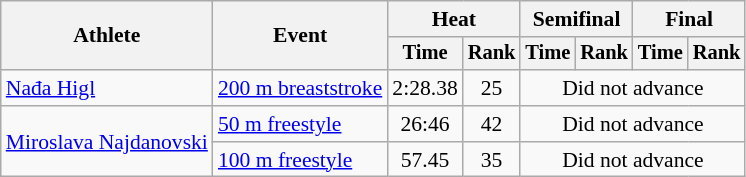<table class=wikitable style="font-size:90%">
<tr>
<th rowspan="2">Athlete</th>
<th rowspan="2">Event</th>
<th colspan="2">Heat</th>
<th colspan="2">Semifinal</th>
<th colspan="2">Final</th>
</tr>
<tr style="font-size:95%">
<th>Time</th>
<th>Rank</th>
<th>Time</th>
<th>Rank</th>
<th>Time</th>
<th>Rank</th>
</tr>
<tr align=center>
<td align=left><a href='#'>Nađa Higl</a></td>
<td align=left><a href='#'>200 m breaststroke</a></td>
<td>2:28.38</td>
<td>25</td>
<td colspan=4>Did not advance</td>
</tr>
<tr align=center>
<td align=left rowspan=2><a href='#'>Miroslava Najdanovski</a></td>
<td align=left><a href='#'>50 m freestyle</a></td>
<td>26:46</td>
<td>42</td>
<td colspan=4>Did not advance</td>
</tr>
<tr align=center>
<td align=left><a href='#'>100 m freestyle</a></td>
<td>57.45</td>
<td>35</td>
<td colspan=4>Did not advance</td>
</tr>
</table>
